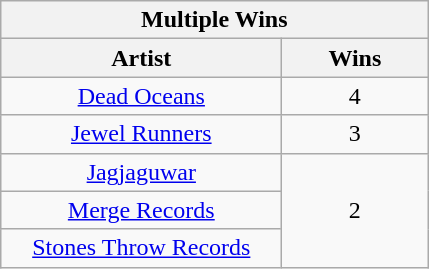<table class="wikitable sortable" style="text-align: center">
<tr>
<th colspan="2" align="center">Multiple Wins</th>
</tr>
<tr>
<th style="width:180px;">Artist</th>
<th style="width:090px;">Wins</th>
</tr>
<tr>
<td><a href='#'>Dead Oceans</a></td>
<td>4</td>
</tr>
<tr>
<td><a href='#'>Jewel Runners</a></td>
<td>3</td>
</tr>
<tr>
<td><a href='#'>Jagjaguwar</a></td>
<td rowspan="3">2</td>
</tr>
<tr>
<td><a href='#'>Merge Records</a></td>
</tr>
<tr>
<td><a href='#'>Stones Throw Records</a></td>
</tr>
</table>
